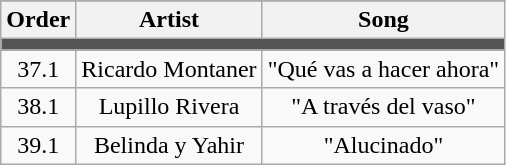<table class="wikitable" style="text-align:center;">
<tr>
</tr>
<tr>
<th>Order</th>
<th>Artist</th>
<th>Song</th>
</tr>
<tr>
<td colspan="3" style="background:#555;"></td>
</tr>
<tr>
<td>37.1</td>
<td>Ricardo Montaner</td>
<td>"Qué vas a hacer ahora"</td>
</tr>
<tr>
<td>38.1</td>
<td>Lupillo Rivera</td>
<td>"A través del vaso"</td>
</tr>
<tr>
<td>39.1</td>
<td>Belinda y Yahir</td>
<td>"Alucinado"</td>
</tr>
</table>
